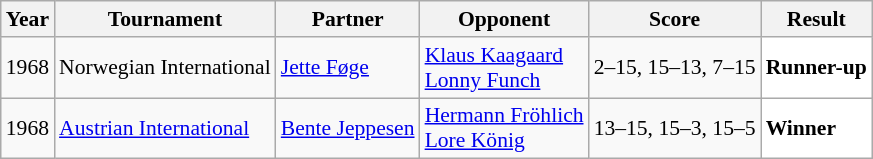<table class="sortable wikitable" style="font-size: 90%;">
<tr>
<th>Year</th>
<th>Tournament</th>
<th>Partner</th>
<th>Opponent</th>
<th>Score</th>
<th>Result</th>
</tr>
<tr>
<td align="center">1968</td>
<td align="left">Norwegian International</td>
<td align="left"> <a href='#'>Jette Føge</a></td>
<td align="left"> <a href='#'>Klaus Kaagaard</a><br> <a href='#'>Lonny Funch</a></td>
<td align="left">2–15, 15–13, 7–15</td>
<td style="text-align:left; background: white"> <strong>Runner-up</strong></td>
</tr>
<tr>
<td align="center">1968</td>
<td align="left"><a href='#'>Austrian International</a></td>
<td align="left"> <a href='#'>Bente Jeppesen</a></td>
<td align="left"> <a href='#'>Hermann Fröhlich</a><br> <a href='#'>Lore König</a></td>
<td align="left">13–15, 15–3, 15–5</td>
<td style="text-align:left; background: white"> <strong>Winner</strong></td>
</tr>
</table>
